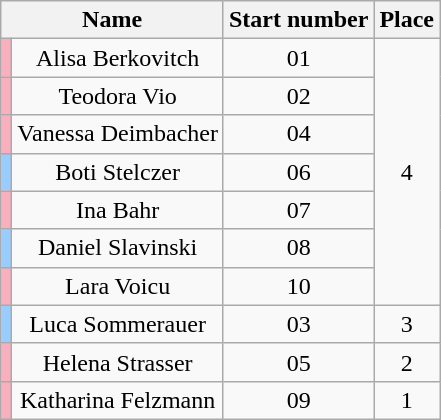<table class="wikitable sortable" style="text-align:center">
<tr>
<th colspan=2>Name</th>
<th>Start number</th>
<th>Place</th>
</tr>
<tr>
<td style="background:#faafbe"></td>
<td>Alisa Berkovitch</td>
<td>01</td>
<td rowspan=7>4</td>
</tr>
<tr>
<td style="background:#faafbe"></td>
<td>Teodora Vio</td>
<td>02</td>
</tr>
<tr>
<td style="background:#faafbe"></td>
<td>Vanessa Deimbacher</td>
<td>04</td>
</tr>
<tr>
<td style="background:#9cf;"></td>
<td>Boti Stelczer</td>
<td>06</td>
</tr>
<tr>
<td style="background:#faafbe"></td>
<td>Ina Bahr</td>
<td>07</td>
</tr>
<tr>
<td style="background:#9cf;"></td>
<td>Daniel Slavinski</td>
<td>08</td>
</tr>
<tr>
<td style="background:#faafbe"></td>
<td>Lara Voicu</td>
<td>10</td>
</tr>
<tr>
<td style="background:#9cf;"></td>
<td>Luca Sommerauer</td>
<td>03</td>
<td>3</td>
</tr>
<tr>
<td style="background:#faafbe"></td>
<td>Helena Strasser</td>
<td>05</td>
<td>2</td>
</tr>
<tr>
<td style="background:#faafbe"></td>
<td>Katharina Felzmann</td>
<td>09</td>
<td>1</td>
</tr>
</table>
